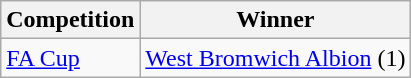<table class="wikitable">
<tr>
<th>Competition</th>
<th>Winner</th>
</tr>
<tr>
<td><a href='#'>FA Cup</a></td>
<td><a href='#'>West Bromwich Albion</a> (1)</td>
</tr>
</table>
